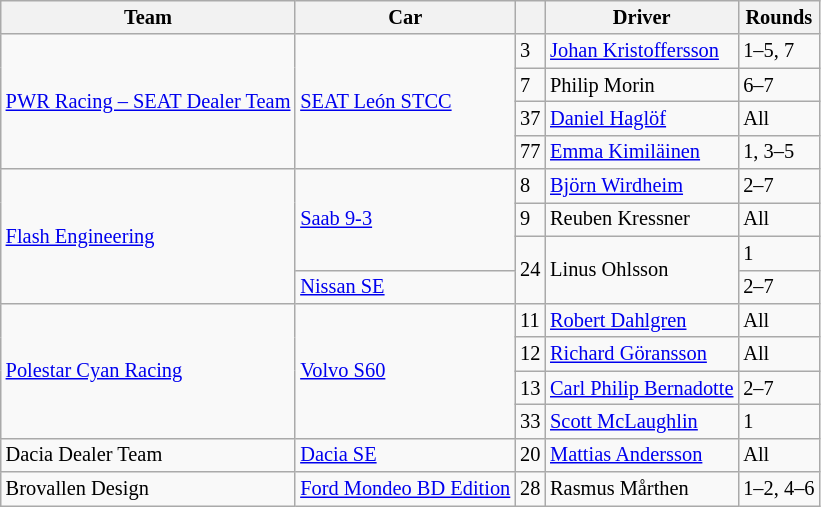<table class="wikitable" style="font-size: 85%;">
<tr>
<th>Team</th>
<th>Car</th>
<th></th>
<th>Driver</th>
<th>Rounds</th>
</tr>
<tr>
<td rowspan=4><a href='#'>PWR Racing – SEAT Dealer Team</a></td>
<td rowspan=4><a href='#'>SEAT León STCC</a></td>
<td>3</td>
<td> <a href='#'>Johan Kristoffersson</a></td>
<td>1–5, 7</td>
</tr>
<tr>
<td>7</td>
<td> Philip Morin</td>
<td>6–7</td>
</tr>
<tr>
<td>37</td>
<td> <a href='#'>Daniel Haglöf</a></td>
<td>All</td>
</tr>
<tr>
<td>77</td>
<td> <a href='#'>Emma Kimiläinen</a></td>
<td>1, 3–5</td>
</tr>
<tr>
<td rowspan="4"><a href='#'>Flash Engineering</a></td>
<td rowspan=3><a href='#'>Saab 9-3</a></td>
<td>8</td>
<td> <a href='#'>Björn Wirdheim</a></td>
<td>2–7</td>
</tr>
<tr>
<td>9</td>
<td> Reuben Kressner</td>
<td>All</td>
</tr>
<tr>
<td rowspan="2">24</td>
<td rowspan="2"> Linus Ohlsson</td>
<td>1</td>
</tr>
<tr>
<td><a href='#'>Nissan SE</a></td>
<td>2–7</td>
</tr>
<tr>
<td rowspan=4><a href='#'>Polestar Cyan Racing</a></td>
<td rowspan=4><a href='#'>Volvo S60</a></td>
<td>11</td>
<td> <a href='#'>Robert Dahlgren</a></td>
<td>All</td>
</tr>
<tr>
<td>12</td>
<td> <a href='#'>Richard Göransson</a></td>
<td>All</td>
</tr>
<tr>
<td>13</td>
<td> <a href='#'>Carl Philip Bernadotte</a></td>
<td>2–7</td>
</tr>
<tr>
<td>33</td>
<td> <a href='#'>Scott McLaughlin</a></td>
<td>1</td>
</tr>
<tr>
<td>Dacia Dealer Team</td>
<td><a href='#'>Dacia SE</a></td>
<td>20</td>
<td> <a href='#'>Mattias Andersson</a></td>
<td>All</td>
</tr>
<tr>
<td>Brovallen Design</td>
<td><a href='#'>Ford Mondeo BD Edition</a></td>
<td>28</td>
<td> Rasmus Mårthen</td>
<td>1–2, 4–6</td>
</tr>
</table>
